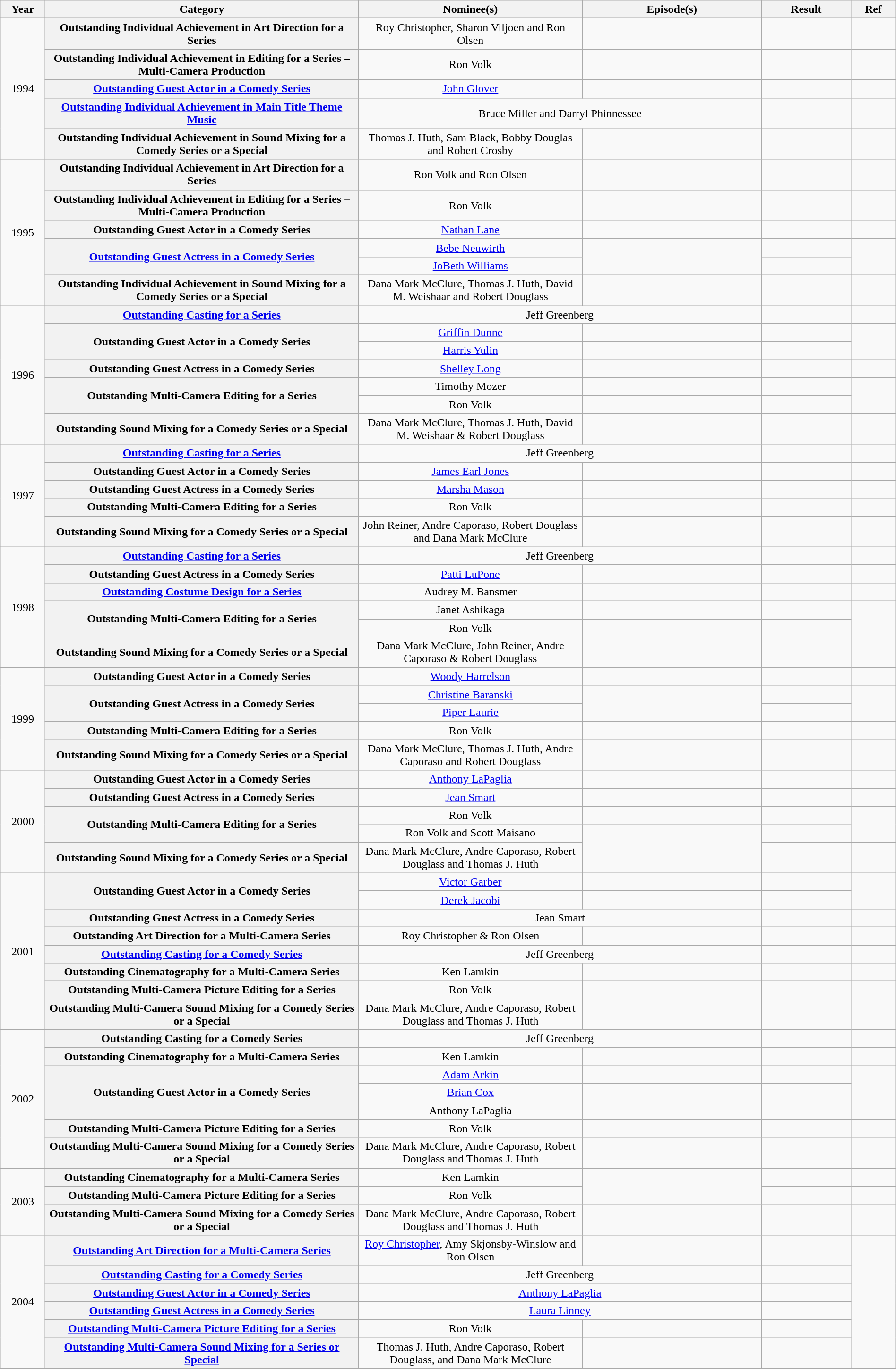<table class="wikitable plainrowheaders" style="font-size: 100%; text-align:center" width=100%>
<tr>
<th scope="col" width="5%">Year</th>
<th scope="col" width="35%">Category</th>
<th scope="col" width="25%">Nominee(s)</th>
<th scope="col" width="20%">Episode(s)</th>
<th scope="col" width="10%">Result</th>
<th scope="col" width="5%">Ref</th>
</tr>
<tr>
<td rowspan="5">1994</td>
<th scope="row" style="text-align:center">Outstanding Individual Achievement in Art Direction for a Series</th>
<td>Roy Christopher, Sharon Viljoen and Ron Olsen</td>
<td></td>
<td></td>
<td></td>
</tr>
<tr>
<th scope="row" style="text-align:center">Outstanding Individual Achievement in Editing for a Series – Multi-Camera Production</th>
<td>Ron Volk</td>
<td></td>
<td></td>
<td></td>
</tr>
<tr>
<th scope="row" style="text-align:center"><a href='#'>Outstanding Guest Actor in a Comedy Series</a></th>
<td><a href='#'>John Glover</a> </td>
<td></td>
<td></td>
<td></td>
</tr>
<tr>
<th scope="row" style="text-align:center"><a href='#'>Outstanding Individual Achievement in Main Title Theme Music</a></th>
<td colspan="2">Bruce Miller and Darryl Phinnessee</td>
<td></td>
<td></td>
</tr>
<tr>
<th scope="row" style="text-align:center">Outstanding Individual Achievement in Sound Mixing for a Comedy Series or a Special</th>
<td>Thomas J. Huth, Sam Black, Bobby Douglas and Robert Crosby</td>
<td></td>
<td></td>
<td></td>
</tr>
<tr>
<td rowspan="6">1995</td>
<th scope="row" style="text-align:center">Outstanding Individual Achievement in Art Direction for a Series</th>
<td>Ron Volk and Ron Olsen</td>
<td></td>
<td></td>
<td></td>
</tr>
<tr>
<th scope="row" style="text-align:center">Outstanding Individual Achievement in Editing for a Series – Multi-Camera Production</th>
<td>Ron Volk</td>
<td></td>
<td></td>
<td></td>
</tr>
<tr>
<th scope="row" style="text-align:center">Outstanding Guest Actor in a Comedy Series</th>
<td><a href='#'>Nathan Lane</a> </td>
<td></td>
<td></td>
<td></td>
</tr>
<tr>
<th scope="row" style="text-align:center" rowspan="2"><a href='#'>Outstanding Guest Actress in a Comedy Series</a></th>
<td><a href='#'>Bebe Neuwirth</a> </td>
<td rowspan="2"></td>
<td></td>
<td rowspan="2"></td>
</tr>
<tr>
<td><a href='#'>JoBeth Williams</a> </td>
<td></td>
</tr>
<tr>
<th scope="row" style="text-align:center">Outstanding Individual Achievement in Sound Mixing for a Comedy Series or a Special</th>
<td>Dana Mark McClure, Thomas J. Huth, David M. Weishaar and Robert Douglass</td>
<td></td>
<td></td>
<td></td>
</tr>
<tr>
<td rowspan="7">1996</td>
<th scope="row" style="text-align:center"><a href='#'>Outstanding Casting for a Series</a></th>
<td colspan="2">Jeff Greenberg</td>
<td></td>
<td></td>
</tr>
<tr>
<th scope="row" style="text-align:center" rowspan="2">Outstanding Guest Actor in a Comedy Series</th>
<td><a href='#'>Griffin Dunne</a> </td>
<td></td>
<td></td>
<td rowspan="2"></td>
</tr>
<tr>
<td><a href='#'>Harris Yulin</a> </td>
<td></td>
<td></td>
</tr>
<tr>
<th scope="row" style="text-align:center">Outstanding Guest Actress in a Comedy Series</th>
<td><a href='#'>Shelley Long</a> </td>
<td></td>
<td></td>
<td></td>
</tr>
<tr>
<th scope="row" style="text-align:center" rowspan="2">Outstanding Multi-Camera Editing for a Series</th>
<td>Timothy Mozer</td>
<td></td>
<td></td>
<td rowspan="2"></td>
</tr>
<tr>
<td>Ron Volk</td>
<td></td>
<td></td>
</tr>
<tr>
<th scope="row" style="text-align:center">Outstanding Sound Mixing for a Comedy Series or a Special</th>
<td>Dana Mark McClure, Thomas J. Huth, David M. Weishaar & Robert Douglass</td>
<td></td>
<td></td>
<td></td>
</tr>
<tr>
<td rowspan="5">1997</td>
<th scope="row" style="text-align:center"><a href='#'>Outstanding Casting for a Series</a></th>
<td colspan="2">Jeff Greenberg</td>
<td></td>
<td></td>
</tr>
<tr>
<th scope="row" style="text-align:center">Outstanding Guest Actor in a Comedy Series</th>
<td><a href='#'>James Earl Jones</a> </td>
<td></td>
<td></td>
<td></td>
</tr>
<tr>
<th scope="row" style="text-align:center">Outstanding Guest Actress in a Comedy Series</th>
<td><a href='#'>Marsha Mason</a> </td>
<td></td>
<td></td>
<td></td>
</tr>
<tr>
<th scope="row" style="text-align:center">Outstanding Multi-Camera Editing for a Series</th>
<td>Ron Volk</td>
<td></td>
<td></td>
<td></td>
</tr>
<tr>
<th scope="row" style="text-align:center">Outstanding Sound Mixing for a Comedy Series or a Special</th>
<td>John Reiner, Andre Caporaso, Robert Douglass and Dana Mark McClure</td>
<td></td>
<td></td>
<td></td>
</tr>
<tr>
<td rowspan="6">1998</td>
<th scope="row" style="text-align:center"><a href='#'>Outstanding Casting for a Series</a></th>
<td colspan="2">Jeff Greenberg</td>
<td></td>
<td></td>
</tr>
<tr>
<th scope="row" style="text-align:center">Outstanding Guest Actress in a Comedy Series</th>
<td><a href='#'>Patti LuPone</a> </td>
<td></td>
<td></td>
<td></td>
</tr>
<tr>
<th scope="row" style="text-align:center"><a href='#'>Outstanding Costume Design for a Series</a></th>
<td>Audrey M. Bansmer</td>
<td></td>
<td></td>
<td></td>
</tr>
<tr>
<th scope="row" style="text-align:center" rowspan="2">Outstanding Multi-Camera Editing for a Series</th>
<td>Janet Ashikaga</td>
<td></td>
<td></td>
<td rowspan="2"></td>
</tr>
<tr>
<td>Ron Volk</td>
<td></td>
<td></td>
</tr>
<tr>
<th scope="row" style="text-align:center">Outstanding Sound Mixing for a Comedy Series or a Special</th>
<td>Dana Mark McClure, John Reiner, Andre Caporaso & Robert Douglass</td>
<td></td>
<td></td>
<td></td>
</tr>
<tr>
<td rowspan="5">1999</td>
<th scope="row" style="text-align:center">Outstanding Guest Actor in a Comedy Series</th>
<td><a href='#'>Woody Harrelson</a> </td>
<td></td>
<td></td>
<td></td>
</tr>
<tr>
<th scope="row" style="text-align:center" rowspan="2">Outstanding Guest Actress in a Comedy Series</th>
<td><a href='#'>Christine Baranski</a> </td>
<td rowspan="2"></td>
<td></td>
<td rowspan="2"></td>
</tr>
<tr>
<td><a href='#'>Piper Laurie</a> </td>
<td></td>
</tr>
<tr>
<th scope="row" style="text-align:center">Outstanding Multi-Camera Editing for a Series</th>
<td>Ron Volk</td>
<td></td>
<td></td>
<td></td>
</tr>
<tr>
<th scope="row" style="text-align:center">Outstanding Sound Mixing for a Comedy Series or a Special</th>
<td>Dana Mark McClure, Thomas J. Huth, Andre Caporaso and Robert Douglass</td>
<td></td>
<td></td>
<td></td>
</tr>
<tr>
<td rowspan="5">2000</td>
<th scope="row" style="text-align:center">Outstanding Guest Actor in a Comedy Series</th>
<td><a href='#'>Anthony LaPaglia</a> </td>
<td></td>
<td></td>
<td></td>
</tr>
<tr>
<th scope="row" style="text-align:center">Outstanding Guest Actress in a Comedy Series</th>
<td><a href='#'>Jean Smart</a> </td>
<td></td>
<td></td>
<td></td>
</tr>
<tr>
<th scope="row" style="text-align:center" rowspan="2">Outstanding Multi-Camera Editing for a Series</th>
<td>Ron Volk</td>
<td></td>
<td></td>
<td rowspan="2"></td>
</tr>
<tr>
<td>Ron Volk and Scott Maisano</td>
<td rowspan="2"></td>
<td></td>
</tr>
<tr>
<th scope="row" style="text-align:center">Outstanding Sound Mixing for a Comedy Series or a Special</th>
<td>Dana Mark McClure, Andre Caporaso, Robert Douglass and Thomas J. Huth</td>
<td></td>
<td></td>
</tr>
<tr>
<td rowspan="8">2001</td>
<th scope="row" style="text-align:center" rowspan="2">Outstanding Guest Actor in a Comedy Series</th>
<td><a href='#'>Victor Garber</a> </td>
<td></td>
<td></td>
<td rowspan="2"></td>
</tr>
<tr>
<td><a href='#'>Derek Jacobi</a> </td>
<td></td>
<td></td>
</tr>
<tr>
<th scope="row" style="text-align:center">Outstanding Guest Actress in a Comedy Series</th>
<td colspan="2">Jean Smart </td>
<td></td>
<td></td>
</tr>
<tr>
<th scope="row" style="text-align:center">Outstanding Art Direction for a Multi-Camera Series</th>
<td>Roy Christopher & Ron Olsen</td>
<td></td>
<td></td>
<td></td>
</tr>
<tr>
<th scope="row" style="text-align:center"><a href='#'>Outstanding Casting for a Comedy Series</a></th>
<td colspan="2">Jeff Greenberg</td>
<td></td>
<td></td>
</tr>
<tr>
<th scope="row" style="text-align:center">Outstanding Cinematography for a Multi-Camera Series</th>
<td>Ken Lamkin</td>
<td></td>
<td></td>
<td></td>
</tr>
<tr>
<th scope="row" style="text-align:center">Outstanding Multi-Camera Picture Editing for a Series</th>
<td>Ron Volk</td>
<td></td>
<td></td>
<td></td>
</tr>
<tr>
<th scope="row" style="text-align:center">Outstanding Multi-Camera Sound Mixing for a Comedy Series or a Special</th>
<td>Dana Mark McClure, Andre Caporaso, Robert Douglass and Thomas J. Huth</td>
<td></td>
<td></td>
<td></td>
</tr>
<tr>
<td rowspan="7">2002</td>
<th scope="row" style="text-align:center">Outstanding Casting for a Comedy Series</th>
<td colspan="2">Jeff Greenberg</td>
<td></td>
<td></td>
</tr>
<tr>
<th scope="row" style="text-align:center">Outstanding Cinematography for a Multi-Camera Series</th>
<td>Ken Lamkin</td>
<td></td>
<td></td>
<td></td>
</tr>
<tr>
<th scope="row" style="text-align:center" rowspan="3">Outstanding Guest Actor in a Comedy Series</th>
<td><a href='#'>Adam Arkin</a> </td>
<td></td>
<td></td>
<td rowspan="3"></td>
</tr>
<tr>
<td><a href='#'>Brian Cox</a> </td>
<td></td>
<td></td>
</tr>
<tr>
<td>Anthony LaPaglia </td>
<td></td>
<td></td>
</tr>
<tr>
<th scope="row" style="text-align:center">Outstanding Multi-Camera Picture Editing for a Series</th>
<td>Ron Volk</td>
<td></td>
<td></td>
<td></td>
</tr>
<tr>
<th scope="row" style="text-align:center">Outstanding Multi-Camera Sound Mixing for a Comedy Series or a Special</th>
<td>Dana Mark McClure, Andre Caporaso, Robert Douglass and Thomas J. Huth</td>
<td></td>
<td></td>
<td></td>
</tr>
<tr>
<td rowspan="3">2003</td>
<th scope="row" style="text-align:center">Outstanding Cinematography for a Multi-Camera Series</th>
<td>Ken Lamkin</td>
<td rowspan="2"></td>
<td></td>
<td></td>
</tr>
<tr>
<th scope="row" style="text-align:center">Outstanding Multi-Camera Picture Editing for a Series</th>
<td>Ron Volk</td>
<td></td>
<td></td>
</tr>
<tr>
<th scope="row" style="text-align:center">Outstanding Multi-Camera Sound Mixing for a Comedy Series or a Special</th>
<td>Dana Mark McClure, Andre Caporaso, Robert Douglass and Thomas J. Huth</td>
<td></td>
<td></td>
<td></td>
</tr>
<tr>
<td rowspan="6">2004</td>
<th scope="row" style="text-align:center"><a href='#'>Outstanding Art Direction for a Multi-Camera Series</a></th>
<td><a href='#'>Roy Christopher</a>, Amy Skjonsby-Winslow and Ron Olsen</td>
<td></td>
<td></td>
<td rowspan="6"></td>
</tr>
<tr>
<th scope="row" style="text-align:center"><a href='#'>Outstanding Casting for a Comedy Series</a></th>
<td colspan="2">Jeff Greenberg</td>
<td></td>
</tr>
<tr>
<th scope="row" style="text-align:center"><a href='#'>Outstanding Guest Actor in a Comedy Series</a></th>
<td colspan="2"><a href='#'>Anthony LaPaglia</a> </td>
<td></td>
</tr>
<tr>
<th scope="row" style="text-align:center"><a href='#'>Outstanding Guest Actress in a Comedy Series</a></th>
<td colspan="2"><a href='#'>Laura Linney</a> </td>
<td></td>
</tr>
<tr>
<th scope="row" style="text-align:center"><a href='#'>Outstanding Multi-Camera Picture Editing for a Series</a></th>
<td>Ron Volk</td>
<td></td>
<td></td>
</tr>
<tr>
<th scope="row" style="text-align:center"><a href='#'>Outstanding Multi-Camera Sound Mixing for a Series or Special</a></th>
<td>Thomas J. Huth, Andre Caporaso, Robert Douglass, and Dana Mark McClure</td>
<td></td>
<td></td>
</tr>
</table>
